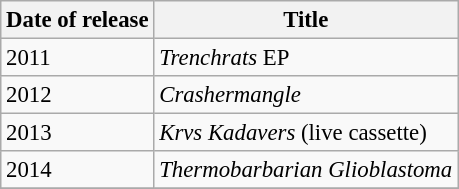<table class="wikitable" style="font-size: 95%;">
<tr>
<th>Date of release</th>
<th>Title</th>
</tr>
<tr>
<td>2011</td>
<td><em>Trenchrats</em> EP</td>
</tr>
<tr>
<td>2012</td>
<td><em>Crashermangle</em></td>
</tr>
<tr>
<td>2013</td>
<td><em>Krvs Kadavers</em> (live cassette)</td>
</tr>
<tr>
<td>2014</td>
<td><em>Thermobarbarian Glioblastoma</em></td>
</tr>
<tr>
</tr>
</table>
